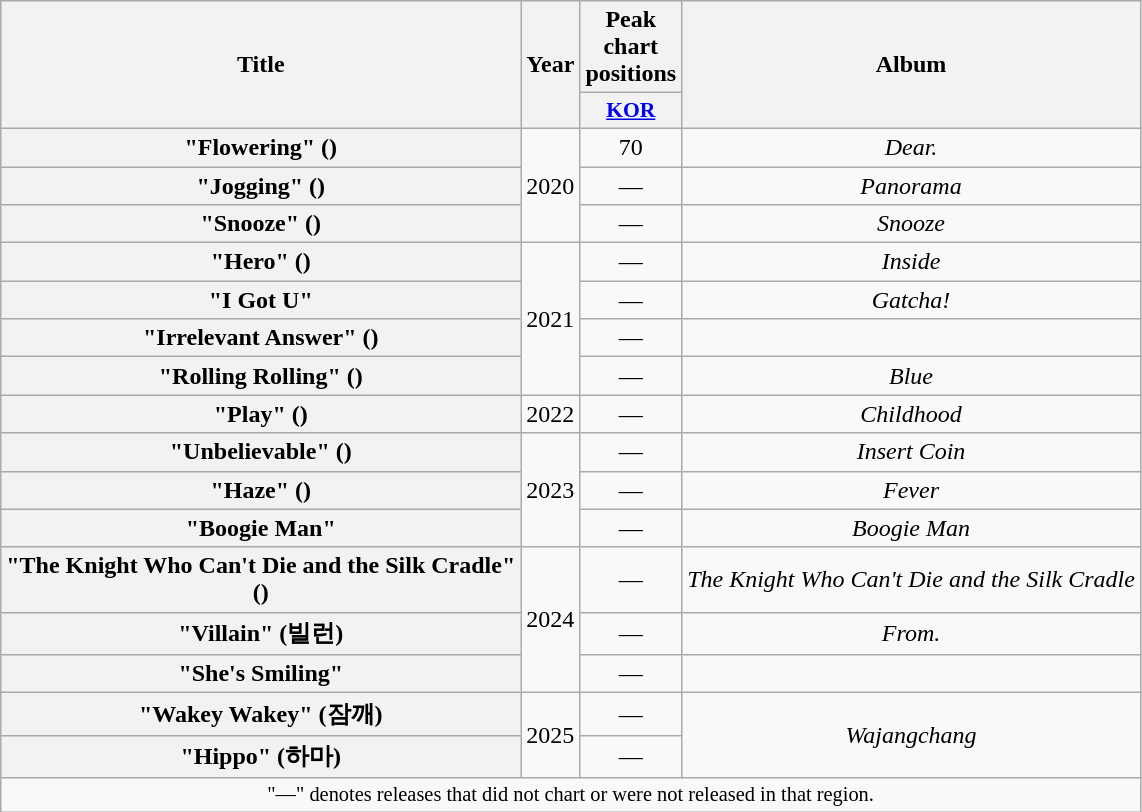<table class="wikitable plainrowheaders" style="text-align:center;" border="1">
<tr>
<th scope="col" rowspan="2">Title</th>
<th scope="col" rowspan="2">Year</th>
<th scope="col" colspan="1">Peak chart positions</th>
<th scope="col" rowspan="2">Album</th>
</tr>
<tr>
<th scope="col" style="width:3em;font-size:90%;"><a href='#'>KOR</a><br></th>
</tr>
<tr>
<th scope="row">"Flowering" ()</th>
<td rowspan="3">2020</td>
<td>70</td>
<td><em>Dear.</em></td>
</tr>
<tr>
<th scope="row">"Jogging" ()</th>
<td>—</td>
<td><em>Panorama</em></td>
</tr>
<tr>
<th scope="row">"Snooze" ()</th>
<td>—</td>
<td><em>Snooze</em></td>
</tr>
<tr>
<th scope="row">"Hero" ()</th>
<td rowspan="4">2021</td>
<td>—</td>
<td><em>Inside</em></td>
</tr>
<tr>
<th scope="row">"I Got U"</th>
<td>—</td>
<td><em>Gatcha!</em></td>
</tr>
<tr>
<th scope="row">"Irrelevant Answer" ()</th>
<td>—</td>
<td></td>
</tr>
<tr>
<th scope="row">"Rolling Rolling" ()</th>
<td>—</td>
<td><em>Blue</em></td>
</tr>
<tr>
<th scope="row">"Play"  ()</th>
<td>2022</td>
<td>—</td>
<td><em>Childhood</em></td>
</tr>
<tr>
<th scope="row">"Unbelievable" ()</th>
<td rowspan="3">2023</td>
<td>—</td>
<td><em>Insert Coin</em></td>
</tr>
<tr>
<th scope="row">"Haze" ()</th>
<td>—</td>
<td><em>Fever</em></td>
</tr>
<tr>
<th scope="row">"Boogie Man"</th>
<td>—</td>
<td><em>Boogie Man</em></td>
</tr>
<tr>
<th scope="row">"The Knight Who Can't Die and the Silk Cradle"<br> ()</th>
<td rowspan="3">2024</td>
<td>—</td>
<td><em>The Knight Who Can't Die and the Silk Cradle</em></td>
</tr>
<tr>
<th scope="row">"Villain" (빌런)</th>
<td>—</td>
<td><em>From.</em></td>
</tr>
<tr>
<th scope="row">"She's Smiling"</th>
<td>—</td>
<td></td>
</tr>
<tr>
<th scope="row">"Wakey Wakey" (잠깨)</th>
<td rowspan="2">2025</td>
<td>—</td>
<td rowspan="2"><em>Wajangchang</em></td>
</tr>
<tr>
<th scope="row">"Hippo" (하마)</th>
<td>—</td>
</tr>
<tr>
<td colspan="5" style="font-size:85%">"—" denotes releases that did not chart or were not released in that region.</td>
</tr>
</table>
